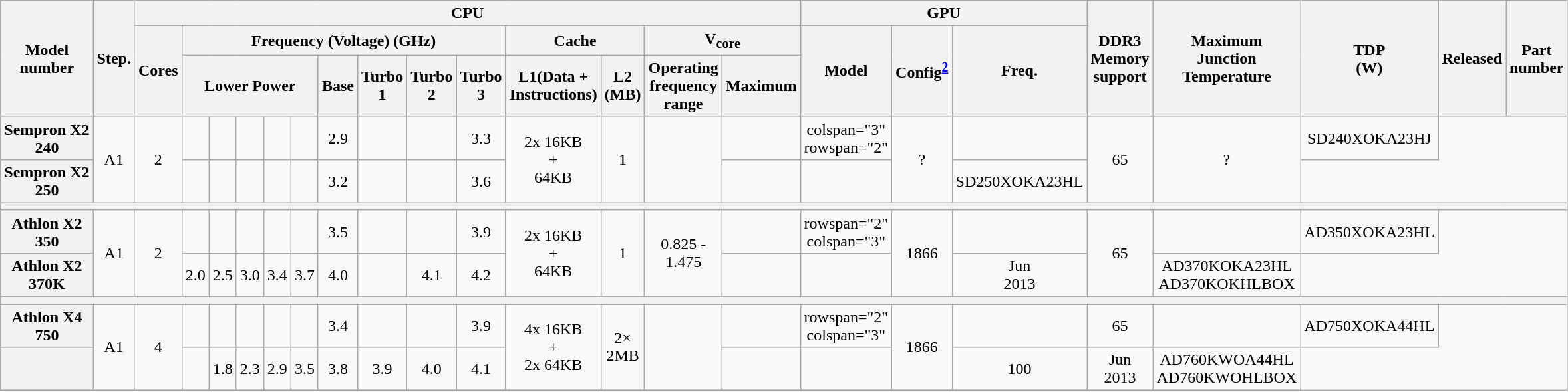<table class="wikitable" style="text-align:center;">
<tr>
<th rowspan="3">Model<br>number</th>
<th rowspan="3">Step.</th>
<th colspan="14">CPU</th>
<th colspan="3">GPU</th>
<th rowspan="3">DDR3<br>Memory<br>support</th>
<th rowspan="3">Maximum<br>Junction<br>Temperature</th>
<th ! rowspan="3">TDP<br>(W)</th>
<th rowspan="3">Released</th>
<th rowspan="3">Part number</th>
</tr>
<tr>
<th rowspan="2">Cores</th>
<th colspan="9">Frequency (Voltage) (GHz)</th>
<th colspan="2">Cache</th>
<th colspan="2">V<sub>core</sub></th>
<th rowspan="2">Model</th>
<th rowspan="2">Config<sup><a href='#'>2</a></sup></th>
<th rowspan="2">Freq.</th>
</tr>
<tr>
<th colspan="5">Lower Power</th>
<th>Base</th>
<th>Turbo 1</th>
<th>Turbo 2</th>
<th>Turbo 3</th>
<th>L1(Data + Instructions)</th>
<th>L2<br>(MB)</th>
<th>Operating frequency range</th>
<th>Maximum</th>
</tr>
<tr>
<th>Sempron X2 240</th>
<td rowspan="2">A1</td>
<td rowspan="2">2</td>
<td></td>
<td></td>
<td></td>
<td></td>
<td></td>
<td>2.9</td>
<td></td>
<td></td>
<td>3.3</td>
<td rowspan="2">2x 16KB<br>+<br>64KB</td>
<td rowspan="2">1</td>
<td rowspan="2"></td>
<td></td>
<td>colspan="3" rowspan="2" </td>
<td rowspan="2">?</td>
<td></td>
<td rowspan="2">65</td>
<td rowspan="2">?</td>
<td>SD240XOKA23HJ</td>
</tr>
<tr>
<th>Sempron X2 250</th>
<td></td>
<td></td>
<td></td>
<td></td>
<td></td>
<td>3.2</td>
<td></td>
<td></td>
<td>3.6</td>
<td></td>
<td></td>
<td>SD250XOKA23HL</td>
</tr>
<tr>
<th colspan="24"></th>
</tr>
<tr>
<th class="table-rh" >Athlon X2 350</th>
<td rowspan="2">A1</td>
<td rowspan="2">2</td>
<td></td>
<td></td>
<td></td>
<td></td>
<td></td>
<td>3.5</td>
<td></td>
<td></td>
<td>3.9</td>
<td rowspan="2">2x 16KB<br>+<br>64KB</td>
<td rowspan="2">1</td>
<td rowspan="2">0.825 - 1.475</td>
<td></td>
<td>rowspan="2" colspan="3" </td>
<td rowspan="2">1866</td>
<td></td>
<td rowspan="2">65</td>
<td></td>
<td>AD350XOKA23HL</td>
</tr>
<tr>
<th class="table-rh" >Athlon X2 370K</th>
<td>2.0</td>
<td>2.5</td>
<td>3.0</td>
<td>3.4</td>
<td>3.7</td>
<td>4.0</td>
<td></td>
<td>4.1</td>
<td>4.2</td>
<td></td>
<td></td>
<td>Jun<br>2013</td>
<td>AD370KOKA23HL<br>AD370KOKHLBOX</td>
</tr>
<tr>
<th colspan="24"></th>
</tr>
<tr>
<th class="table-rh" >Athlon X4 750</th>
<td rowspan="2">A1</td>
<td rowspan="2">4</td>
<td></td>
<td></td>
<td></td>
<td></td>
<td></td>
<td>3.4</td>
<td></td>
<td></td>
<td>3.9</td>
<td rowspan="2">4x 16KB<br>+<br>2x 64KB</td>
<td rowspan="2">2× 2MB</td>
<td rowspan="2"></td>
<td></td>
<td>rowspan="2" colspan="3" </td>
<td rowspan="2">1866</td>
<td></td>
<td>65</td>
<td></td>
<td>AD750XOKA44HL</td>
</tr>
<tr>
<th class="table-rh" ></th>
<td></td>
<td>1.8</td>
<td>2.3</td>
<td>2.9</td>
<td>3.5</td>
<td>3.8</td>
<td>3.9</td>
<td>4.0</td>
<td>4.1</td>
<td></td>
<td></td>
<td>100</td>
<td>Jun<br>2013</td>
<td>AD760KWOA44HL<br>AD760KWOHLBOX</td>
</tr>
<tr>
</tr>
</table>
